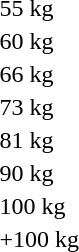<table>
<tr>
<td rowspan="2">55 kg</td>
<td rowspan="2"></td>
<td rowspan="2"></td>
<td></td>
</tr>
<tr>
<td></td>
</tr>
<tr>
<td rowspan="2">60 kg</td>
<td rowspan="2"></td>
<td rowspan="2"></td>
<td></td>
</tr>
<tr>
<td></td>
</tr>
<tr>
<td rowspan="2">66 kg</td>
<td rowspan="2"></td>
<td rowspan="2"></td>
<td></td>
</tr>
<tr>
<td></td>
</tr>
<tr>
<td rowspan="2">73 kg</td>
<td rowspan="2"></td>
<td rowspan="2"></td>
<td></td>
</tr>
<tr>
<td></td>
</tr>
<tr>
<td rowspan="2">81 kg</td>
<td rowspan="2"></td>
<td rowspan="2"></td>
<td></td>
</tr>
<tr>
<td></td>
</tr>
<tr>
<td rowspan="2">90 kg</td>
<td rowspan="2"></td>
<td rowspan="2"></td>
<td></td>
</tr>
<tr>
<td></td>
</tr>
<tr>
<td rowspan="2">100 kg</td>
<td rowspan="2"></td>
<td rowspan="2"></td>
<td></td>
</tr>
<tr>
<td></td>
</tr>
<tr>
<td rowspan="2">+100 kg</td>
<td rowspan="2"></td>
<td rowspan="2"></td>
<td></td>
</tr>
<tr>
<td></td>
</tr>
</table>
